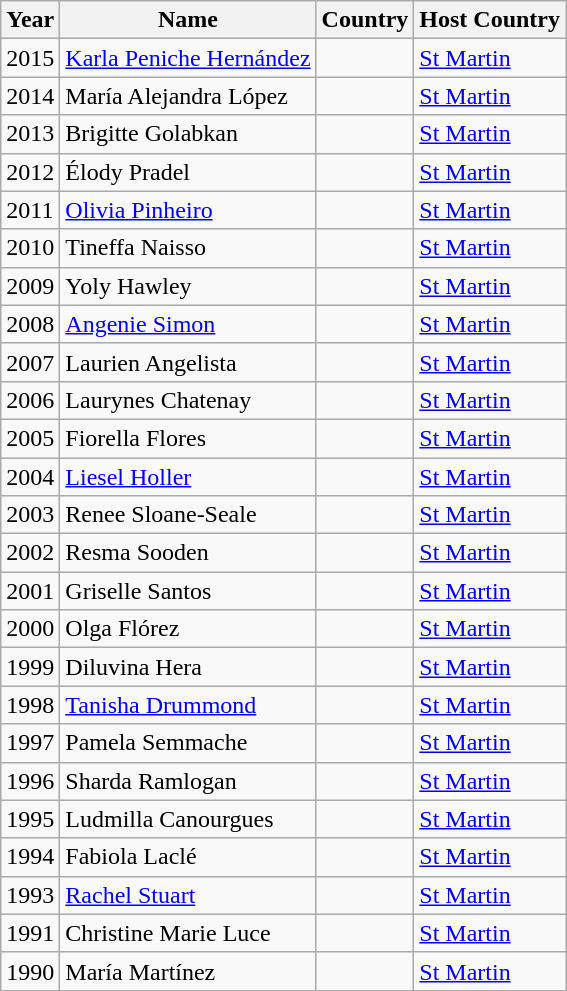<table class="wikitable sortable">
<tr>
<th>Year</th>
<th>Name</th>
<th>Country</th>
<th>Host Country</th>
</tr>
<tr>
<td>2015</td>
<td><a href='#'>Karla Peniche Hernández</a></td>
<td><strong></strong></td>
<td><a href='#'>St Martin</a></td>
</tr>
<tr>
<td>2014</td>
<td>María Alejandra López</td>
<td><strong></strong></td>
<td><a href='#'>St Martin</a></td>
</tr>
<tr>
<td>2013</td>
<td>Brigitte Golabkan</td>
<td><strong></strong></td>
<td><a href='#'>St Martin</a></td>
</tr>
<tr>
<td>2012</td>
<td>Élody Pradel</td>
<td><strong></strong></td>
<td><a href='#'>St Martin</a></td>
</tr>
<tr>
<td>2011</td>
<td><a href='#'>Olivia Pinheiro</a></td>
<td><strong></strong></td>
<td><a href='#'>St Martin</a></td>
</tr>
<tr>
<td>2010</td>
<td>Tineffa Naisso</td>
<td><strong></strong></td>
<td><a href='#'>St Martin</a></td>
</tr>
<tr>
<td>2009</td>
<td>Yoly Hawley</td>
<td><strong></strong></td>
<td><a href='#'>St Martin</a></td>
</tr>
<tr>
<td>2008</td>
<td><a href='#'>Angenie Simon</a></td>
<td><strong></strong></td>
<td><a href='#'>St Martin</a></td>
</tr>
<tr>
<td>2007</td>
<td>Laurien Angelista</td>
<td><strong></strong></td>
<td><a href='#'>St Martin</a></td>
</tr>
<tr>
<td>2006</td>
<td>Laurynes Chatenay</td>
<td><strong></strong></td>
<td><a href='#'>St Martin</a></td>
</tr>
<tr>
<td>2005</td>
<td>Fiorella Flores</td>
<td><strong></strong></td>
<td><a href='#'>St Martin</a></td>
</tr>
<tr>
<td>2004</td>
<td><a href='#'>Liesel Holler</a></td>
<td><strong></strong></td>
<td><a href='#'>St Martin</a></td>
</tr>
<tr>
<td>2003</td>
<td>Renee Sloane-Seale</td>
<td><strong></strong></td>
<td><a href='#'>St Martin</a></td>
</tr>
<tr>
<td>2002</td>
<td>Resma Sooden</td>
<td><strong></strong></td>
<td><a href='#'>St Martin</a></td>
</tr>
<tr>
<td>2001</td>
<td>Griselle Santos</td>
<td><strong></strong></td>
<td><a href='#'>St Martin</a></td>
</tr>
<tr>
<td>2000</td>
<td>Olga Flórez</td>
<td><strong></strong></td>
<td><a href='#'>St Martin</a></td>
</tr>
<tr>
<td>1999</td>
<td>Diluvina Hera</td>
<td><strong></strong></td>
<td><a href='#'>St Martin</a></td>
</tr>
<tr>
<td>1998</td>
<td><a href='#'>Tanisha Drummond</a></td>
<td><strong></strong></td>
<td><a href='#'>St Martin</a></td>
</tr>
<tr>
<td>1997</td>
<td>Pamela Semmache</td>
<td><strong></strong></td>
<td><a href='#'>St Martin</a></td>
</tr>
<tr>
<td>1996</td>
<td>Sharda Ramlogan</td>
<td><strong></strong></td>
<td><a href='#'>St Martin</a></td>
</tr>
<tr>
<td>1995</td>
<td>Ludmilla Canourgues</td>
<td><strong></strong></td>
<td><a href='#'>St Martin</a></td>
</tr>
<tr>
<td>1994</td>
<td>Fabiola Laclé</td>
<td><strong></strong></td>
<td><a href='#'>St Martin</a></td>
</tr>
<tr>
<td>1993</td>
<td><a href='#'>Rachel Stuart</a></td>
<td><strong></strong></td>
<td><a href='#'>St Martin</a></td>
</tr>
<tr>
<td>1991</td>
<td>Christine Marie Luce</td>
<td><strong></strong></td>
<td><a href='#'>St Martin</a></td>
</tr>
<tr>
<td>1990</td>
<td>María Martínez</td>
<td><strong></strong></td>
<td><a href='#'>St Martin</a></td>
</tr>
</table>
